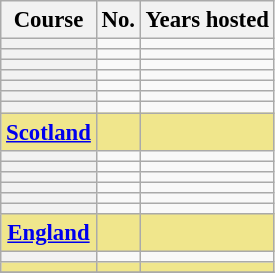<table class="wikitable plainrowheaders sortable" style="font-size:95%">
<tr>
<th scope="col">Course</th>
<th scope="col">No.</th>
<th scope="col">Years hosted</th>
</tr>
<tr>
<th scope="row"></th>
<td style="text-align:center"></td>
<td></td>
</tr>
<tr>
<th scope="row"></th>
<td style="text-align:center"></td>
<td></td>
</tr>
<tr>
<th scope="row"></th>
<td style="text-align:center"></td>
<td></td>
</tr>
<tr>
<th scope="row"></th>
<td style="text-align:center"></td>
<td></td>
</tr>
<tr>
<th scope="row"></th>
<td style="text-align:center"></td>
<td></td>
</tr>
<tr>
<th scope="row"></th>
<td style="text-align:center"></td>
<td></td>
</tr>
<tr>
<th scope="row"></th>
<td style="text-align:center"></td>
<td></td>
</tr>
<tr>
<th scope="row" style="font-weight:bold;background:Khaki"><a href='#'>Scotland</a></th>
<td style="text-align:center;font-weight:bold;background:Khaki"></td>
<td style="font-weight:bold;background:Khaki"></td>
</tr>
<tr>
<th scope="row"></th>
<td style="text-align:center"></td>
<td></td>
</tr>
<tr>
<th scope="row"></th>
<td style="text-align:center"></td>
<td></td>
</tr>
<tr>
<th scope="row"></th>
<td style="text-align:center"></td>
<td></td>
</tr>
<tr>
<th scope="row"></th>
<td style="text-align:center"></td>
<td></td>
</tr>
<tr>
<th scope="row"></th>
<td style="text-align:center"></td>
<td></td>
</tr>
<tr>
<th scope="row"></th>
<td style="text-align:center"></td>
<td></td>
</tr>
<tr>
<th scope="row" style="font-weight:bold;background:Khaki"><a href='#'>England</a></th>
<td style="text-align:center;font-weight:bold;background:Khaki"></td>
<td style="font-weight:bold;background:Khaki"></td>
</tr>
<tr>
<th scope="row"></th>
<td style="text-align:center"></td>
<td></td>
</tr>
<tr>
<th scope="row" style="font-weight:bold;background:Khaki"></th>
<td style="text-align:center;font-weight:bold;background:Khaki"></td>
<td style="font-weight:bold;background:Khaki"></td>
</tr>
<tr>
</tr>
</table>
